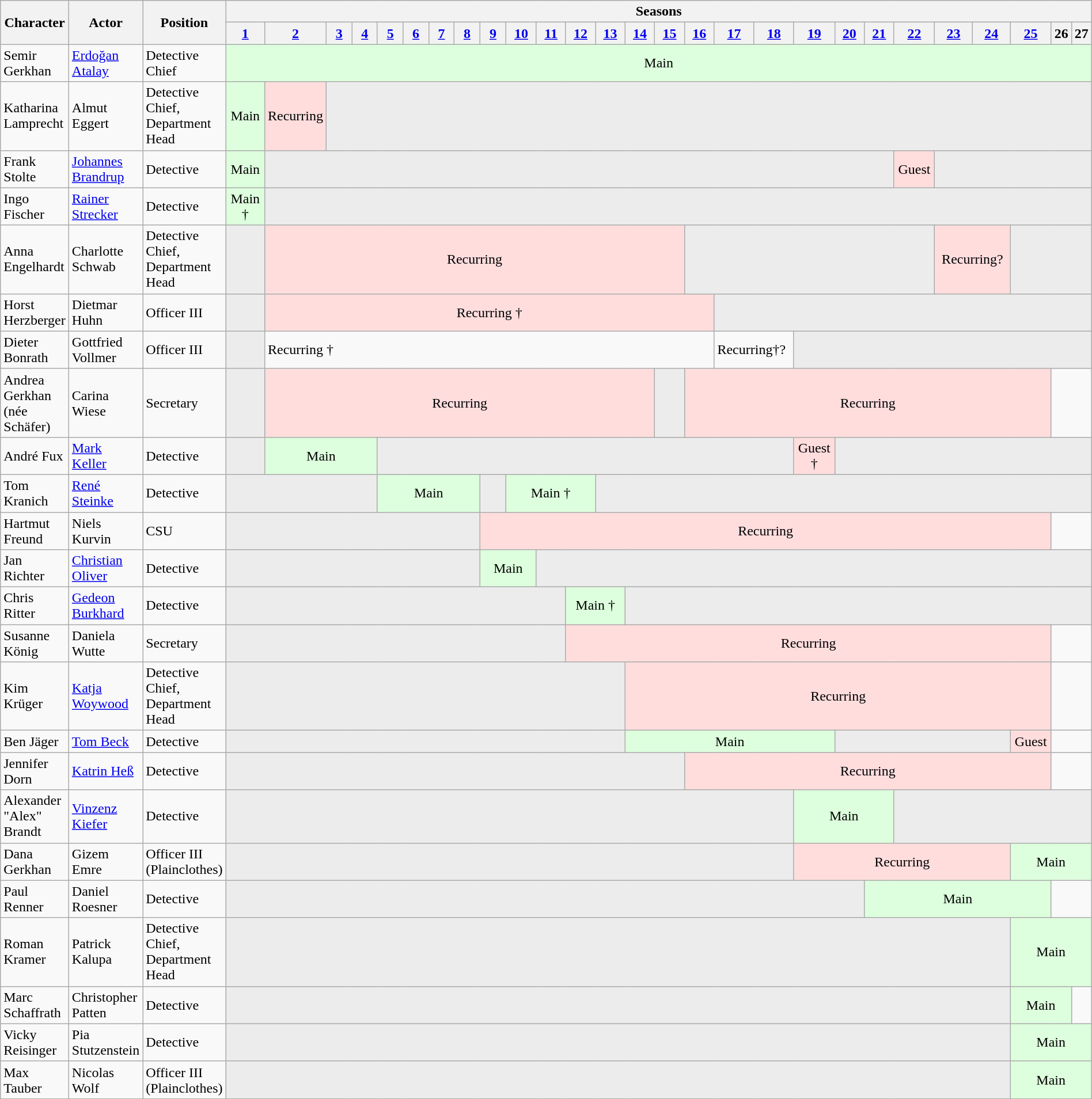<table class="wikitable" width="100%">
<tr>
<th rowspan="2">Character</th>
<th rowspan="2">Actor</th>
<th rowspan="2">Position</th>
<th colspan="27">Seasons</th>
</tr>
<tr>
<th width="4%"><a href='#'>1</a></th>
<th width="4%"><a href='#'>2</a></th>
<th width="4%"><a href='#'>3</a></th>
<th width="4%"><a href='#'>4</a></th>
<th width="4%"><a href='#'>5</a></th>
<th width="4%"><a href='#'>6</a></th>
<th width="4%"><a href='#'>7</a></th>
<th width="4%"><a href='#'>8</a></th>
<th width="4%"><a href='#'>9</a></th>
<th width="4%"><a href='#'>10</a></th>
<th width="4%"><a href='#'>11</a></th>
<th width="4%"><a href='#'>12</a></th>
<th width="4%"><a href='#'>13</a></th>
<th width="4%"><a href='#'>14</a></th>
<th width="4%"><a href='#'>15</a></th>
<th width="4%"><a href='#'>16</a></th>
<th width="4%"><a href='#'>17</a></th>
<th width="4%"><a href='#'>18</a></th>
<th width="4%"><a href='#'>19</a></th>
<th width="4%"><a href='#'>20</a></th>
<th width="4%"><a href='#'>21</a></th>
<th width="4%"><a href='#'>22</a></th>
<th width="4%"><a href='#'>23</a></th>
<th width="4%"><a href='#'>24</a></th>
<th width="4%"><a href='#'>25</a></th>
<th>26</th>
<th>27</th>
</tr>
<tr>
<td>Semir Gerkhan</td>
<td><a href='#'>Erdoğan Atalay</a></td>
<td>Detective Chief</td>
<td colspan="27" style="background:#dfd; text-align:center;">Main</td>
</tr>
<tr>
<td>Katharina Lamprecht</td>
<td>Almut Eggert</td>
<td>Detective Chief, Department Head</td>
<td style="background:#dfd; text-align:center;">Main</td>
<td style="background:#fdd; text-align:center;">Recurring</td>
<td colspan="25" style="background:#ececec; color:gray; vertical-align:middle; text-align:center;" class="table-na"></td>
</tr>
<tr>
<td>Frank Stolte</td>
<td><a href='#'>Johannes Brandrup</a></td>
<td>Detective</td>
<td style="background:#dfd; text-align:center;">Main</td>
<td colspan="20" style="background:#ececec; color:gray; vertical-align:middle; text-align:center;" class="table-na"></td>
<td style="background:#fdd; text-align:center;">Guest</td>
<td colspan="5" style="background:#ececec; color:gray; vertical-align:middle; text-align:center;" class="table-na"></td>
</tr>
<tr>
<td>Ingo Fischer</td>
<td><a href='#'>Rainer Strecker</a></td>
<td>Detective</td>
<td style="background:#dfd; text-align:center;">Main †</td>
<td colspan="26" style="background:#ececec; color:gray; vertical-align:middle; text-align:center;" class="table-na"></td>
</tr>
<tr>
<td>Anna Engelhardt</td>
<td>Charlotte Schwab</td>
<td>Detective Chief,<br>Department Head</td>
<td colspan="1" style="background:#ececec; color:gray; vertical-align:middle; text-align:center;" class="table-na"></td>
<td colspan="14" style="background:#fdd; text-align:center;">Recurring</td>
<td colspan="7" style="background:#ececec; color:gray; vertical-align:middle; text-align:center;" class="table-na"></td>
<td colspan="2" style="background:#fdd; text-align:center;">Recurring?</td>
<td colspan="3" style="background:#ececec; color:gray; vertical-align:middle; text-align:center;" class="table-na"></td>
</tr>
<tr>
<td>Horst Herzberger</td>
<td>Dietmar Huhn</td>
<td>Officer III</td>
<td colspan="1" style="background:#ececec; color:gray; vertical-align:middle; text-align:center;" class="table-na"></td>
<td colspan="15" style="background:#fdd; text-align:center;">Recurring †</td>
<td colspan="11" style="background:#ececec; color:gray; vertical-align:middle; text-align:center;" class="table-na"></td>
</tr>
<tr>
<td>Dieter Bonrath</td>
<td>Gottfried Vollmer</td>
<td>Officer III</td>
<td style="background:#ececec; color:gray; vertical-align:middle; text-align:center;" class="table-na"></td>
<td colspan="15">Recurring †</td>
<td colspan="2">Recurring†?</td>
<td colspan="9" style="background:#ececec; color:gray; vertical-align:middle; text-align:center;" class="table-na"></td>
</tr>
<tr>
<td>Andrea Gerkhan (née Schäfer)</td>
<td>Carina Wiese</td>
<td>Secretary</td>
<td colspan="1" style="background:#ececec; color:gray; vertical-align:middle; text-align:center;" class="table-na"></td>
<td colspan="13" style="background:#fdd; text-align:center;">Recurring</td>
<td colspan="1" style="background:#ececec; color:gray; vertical-align:middle; text-align:center;" class="table-na"></td>
<td colspan="10" style="background:#fdd; text-align:center;">Recurring</td>
<td colspan="2"></td>
</tr>
<tr>
<td>André Fux</td>
<td><a href='#'>Mark Keller</a></td>
<td>Detective</td>
<td style="background:#ececec; color:gray; vertical-align:middle; text-align:center;" class="table-na"></td>
<td colspan="3" style="background:#dfd; text-align:center;">Main</td>
<td colspan="14" style="background:#ececec; color:gray; vertical-align:middle; text-align:center;" class="table-na"></td>
<td style="background:#fdd; text-align:center;">Guest †</td>
<td colspan="8" style="background:#ececec; color:gray; vertical-align:middle; text-align:center;" class="table-na"></td>
</tr>
<tr>
<td>Tom Kranich</td>
<td><a href='#'>René Steinke</a></td>
<td>Detective</td>
<td colspan="4" style="background:#ececec; color:gray; vertical-align:middle; text-align:center;" class="table-na"></td>
<td colspan="4" style="background:#dfd; text-align:center;">Main</td>
<td style="background:#ececec; color:gray; vertical-align:middle; text-align:center;" class="table-na"></td>
<td colspan="3" style="background:#dfd; text-align:center;">Main †</td>
<td colspan="15" style="background:#ececec; color:gray; vertical-align:middle; text-align:center;" class="table-na"></td>
</tr>
<tr>
<td>Hartmut Freund</td>
<td>Niels Kurvin</td>
<td>CSU</td>
<td colspan="8" style="background:#ececec; color:gray; vertical-align:middle; text-align:center;" class="table-na"></td>
<td colspan="17" style="background:#fdd; text-align:center;">Recurring</td>
<td colspan="2"></td>
</tr>
<tr>
<td>Jan Richter</td>
<td><a href='#'>Christian Oliver</a></td>
<td>Detective</td>
<td colspan="8" style="background:#ececec; color:gray; vertical-align:middle; text-align:center;" class="table-na"></td>
<td colspan="2" style="background:#dfd; text-align:center;">Main</td>
<td colspan="17" style="background:#ececec; color:gray; vertical-align:middle; text-align:center;" class="table-na"></td>
</tr>
<tr>
<td>Chris Ritter</td>
<td><a href='#'>Gedeon Burkhard</a></td>
<td>Detective</td>
<td colspan="11" style="background:#ececec; color:gray; vertical-align:middle; text-align:center;" class="table-na"></td>
<td colspan="2" style="background:#dfd; text-align:center;">Main †</td>
<td colspan="14" style="background:#ececec; color:gray; vertical-align:middle; text-align:center;" class="table-na"></td>
</tr>
<tr>
<td>Susanne König</td>
<td>Daniela Wutte</td>
<td>Secretary</td>
<td colspan="11" style="background:#ececec; color:gray; vertical-align:middle; text-align:center;" class="table-na"></td>
<td colspan="14" style="background:#fdd; text-align:center;">Recurring</td>
<td colspan="2"></td>
</tr>
<tr>
<td>Kim Krüger</td>
<td><a href='#'>Katja Woywood</a></td>
<td>Detective Chief, Department Head</td>
<td colspan="13" style="background:#ececec; color:gray; vertical-align:middle; text-align:center;" class="table-na"></td>
<td colspan="12" style="background:#fdd; text-align:center;">Recurring</td>
<td colspan="2"></td>
</tr>
<tr>
<td>Ben Jäger</td>
<td><a href='#'>Tom Beck</a></td>
<td>Detective</td>
<td colspan="13" style="background:#ececec; color:gray; vertical-align:middle; text-align:center;" class="table-na"></td>
<td colspan="6" style="background:#dfd; text-align:center;">Main</td>
<td colspan="5" style="background:#ececec; color:gray; vertical-align:middle; text-align:center;" class="table-na"></td>
<td style="background:#fdd; text-align:center;">Guest</td>
<td colspan="2"></td>
</tr>
<tr>
<td>Jennifer Dorn</td>
<td><a href='#'>Katrin Heß</a></td>
<td>Detective</td>
<td colspan="15" style="background:#ececec; color:gray; vertical-align:middle; text-align:center;" class="table-na"></td>
<td colspan="10" style="background:#fdd; text-align:center;">Recurring</td>
<td colspan="2"></td>
</tr>
<tr>
<td>Alexander "Alex" Brandt</td>
<td><a href='#'>Vinzenz Kiefer</a></td>
<td>Detective</td>
<td colspan="18" style="background:#ececec; color:gray; vertical-align:middle; text-align:center;" class="table-na"></td>
<td colspan="3" style="background:#dfd; text-align:center;">Main</td>
<td colspan="6" style="background:#ececec; color:gray; vertical-align:middle; text-align:center;" class="table-na"></td>
</tr>
<tr>
<td>Dana Gerkhan</td>
<td>Gizem Emre</td>
<td>Officer III<br>(Plainclothes)</td>
<td colspan="18" style="background:#ececec; color:gray; vertical-align:middle; text-align:center;" class="table-na"></td>
<td colspan="6" style="background:#fdd; text-align:center;">Recurring</td>
<td colspan="3" style="background:#dfd; text-align:center;">Main</td>
</tr>
<tr>
<td>Paul Renner</td>
<td>Daniel Roesner</td>
<td>Detective</td>
<td colspan="20" style="background:#ececec; color:gray; vertical-align:middle; text-align:center;" class="table-na"></td>
<td colspan="5" style="background:#dfd; text-align:center;">Main</td>
<td colspan="2"></td>
</tr>
<tr>
<td>Roman Kramer</td>
<td>Patrick Kalupa</td>
<td>Detective Chief,<br>Department Head</td>
<td colspan="24" style="background:#ececec; color:gray; vertical-align:middle; text-align:center;" class="table-na"></td>
<td colspan="3" style="background:#dfd; text-align:center;">Main</td>
</tr>
<tr>
<td>Marc Schaffrath</td>
<td>Christopher Patten</td>
<td>Detective</td>
<td colspan="24" style="background:#ececec; color:gray; vertical-align:middle; text-align:center;" class="table-na"></td>
<td colspan="2" style="background:#dfd; text-align:center;">Main</td>
<td></td>
</tr>
<tr>
<td>Vicky Reisinger</td>
<td>Pia Stutzenstein</td>
<td>Detective</td>
<td colspan="24" style="background:#ececec; color:gray; vertical-align:middle; text-align:center;" class="table-na"></td>
<td colspan="3" style="background:#dfd; text-align:center;">Main</td>
</tr>
<tr>
<td>Max Tauber</td>
<td>Nicolas Wolf</td>
<td>Officer III<br>(Plainclothes)</td>
<td colspan="24" style="background:#ececec; color:gray; vertical-align:middle; text-align:center;" class="table-na"></td>
<td colspan="3" style="background:#dfd; text-align:center;">Main</td>
</tr>
</table>
